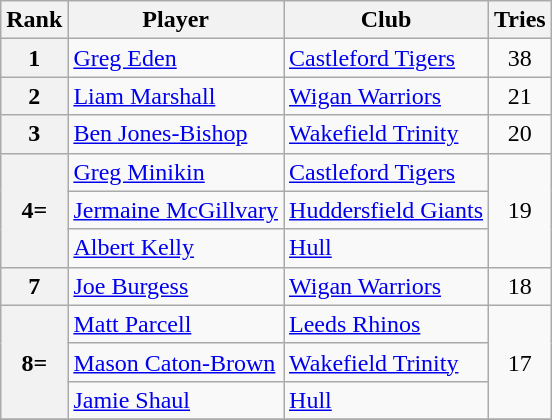<table class="wikitable" style="text-align:center">
<tr>
<th>Rank</th>
<th>Player</th>
<th>Club</th>
<th>Tries</th>
</tr>
<tr>
<th>1</th>
<td align="left"> <a href='#'>Greg Eden</a></td>
<td align="left"> <a href='#'>Castleford Tigers</a></td>
<td>38</td>
</tr>
<tr>
<th>2</th>
<td align="left"> <a href='#'>Liam Marshall</a></td>
<td align="left"> <a href='#'>Wigan Warriors</a></td>
<td>21</td>
</tr>
<tr>
<th>3</th>
<td align="left"> <a href='#'>Ben Jones-Bishop</a></td>
<td align="left"> <a href='#'>Wakefield Trinity</a></td>
<td>20</td>
</tr>
<tr>
<th rowspan=3>4=</th>
<td align="left"> <a href='#'>Greg Minikin</a></td>
<td align="left"> <a href='#'>Castleford Tigers</a></td>
<td rowspan=3>19</td>
</tr>
<tr>
<td align="left"> <a href='#'>Jermaine McGillvary</a></td>
<td align="left"> <a href='#'>Huddersfield Giants</a></td>
</tr>
<tr>
<td align="left"> <a href='#'>Albert Kelly</a></td>
<td align="left"> <a href='#'>Hull</a></td>
</tr>
<tr>
<th>7</th>
<td align="left"> <a href='#'>Joe Burgess</a></td>
<td align="left"> <a href='#'>Wigan Warriors</a></td>
<td>18</td>
</tr>
<tr>
<th rowspan=3>8=</th>
<td align="left"> <a href='#'>Matt Parcell</a></td>
<td align="left"> <a href='#'>Leeds Rhinos</a></td>
<td rowspan=3>17</td>
</tr>
<tr>
<td align="left"> <a href='#'>Mason Caton-Brown</a></td>
<td align="left"> <a href='#'>Wakefield Trinity</a></td>
</tr>
<tr>
<td align="left"> <a href='#'>Jamie Shaul</a></td>
<td align="left"> <a href='#'>Hull</a></td>
</tr>
<tr>
</tr>
</table>
